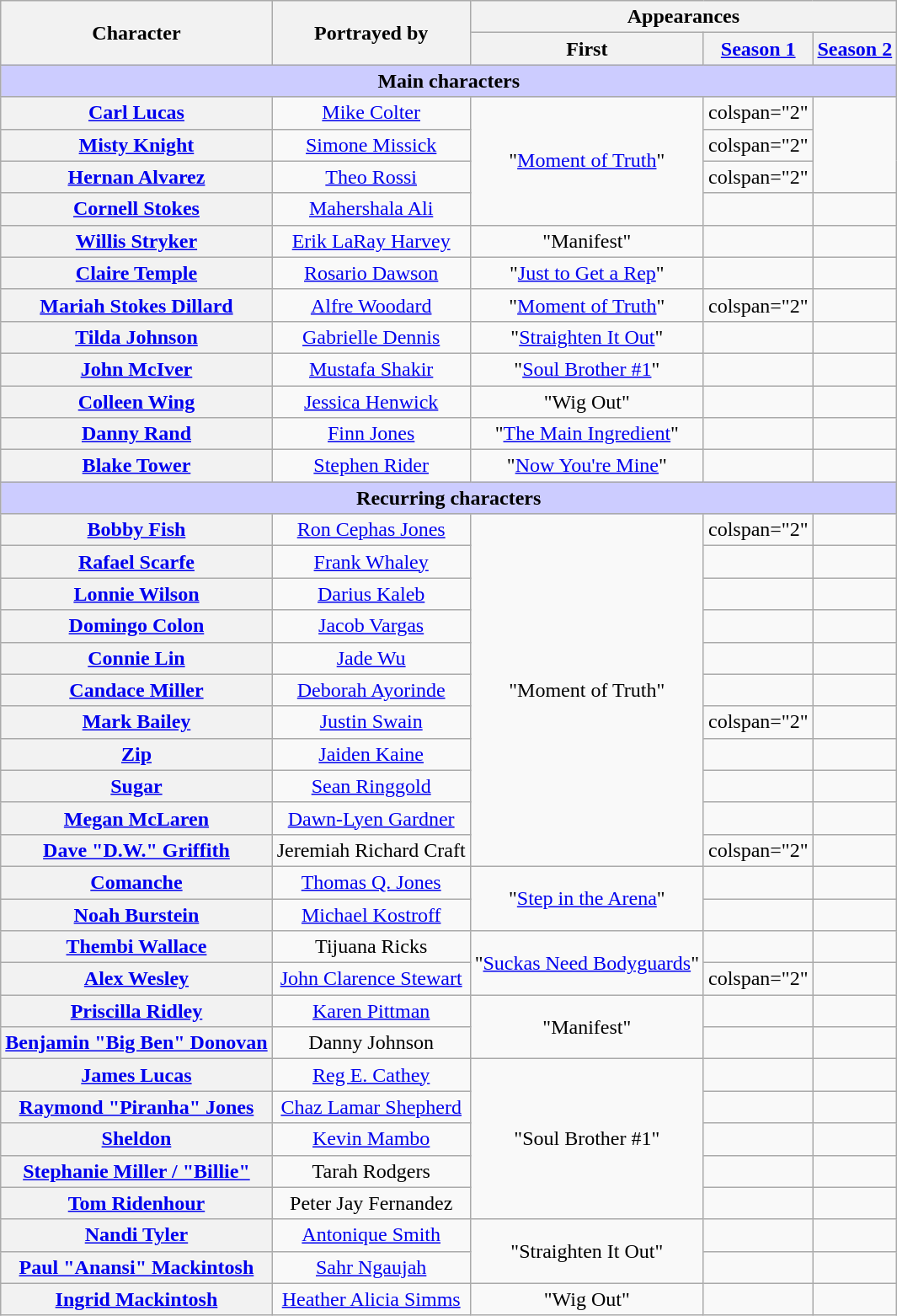<table class="wikitable" style="text-align: center; width: auto;">
<tr>
<th scope="col" rowspan="2">Character</th>
<th scope="col" rowspan="2">Portrayed by</th>
<th scope="col" colspan="3">Appearances</th>
</tr>
<tr>
<th scope="col">First</th>
<th scope="col"><a href='#'>Season 1</a></th>
<th scope="col"><a href='#'>Season 2</a></th>
</tr>
<tr>
<th colspan="6" style="background-color: #ccccff;">Main characters</th>
</tr>
<tr>
<th scope="row"><a href='#'>Carl Lucas<br></a></th>
<td><a href='#'>Mike Colter</a></td>
<td rowspan="4">"<a href='#'>Moment of Truth</a>"</td>
<td>colspan="2" </td>
</tr>
<tr>
<th scope="row"><a href='#'>Misty Knight</a></th>
<td><a href='#'>Simone Missick</a></td>
<td>colspan="2" </td>
</tr>
<tr>
<th scope="row"><a href='#'>Hernan Alvarez<br></a></th>
<td><a href='#'>Theo Rossi</a></td>
<td>colspan="2" </td>
</tr>
<tr>
<th scope="row"><a href='#'>Cornell Stokes<br></a></th>
<td><a href='#'>Mahershala Ali</a></td>
<td></td>
<td></td>
</tr>
<tr>
<th scope="row"><a href='#'>Willis Stryker<br></a></th>
<td><a href='#'>Erik LaRay Harvey</a></td>
<td>"Manifest"</td>
<td></td>
<td></td>
</tr>
<tr>
<th scope="row"><a href='#'>Claire Temple</a></th>
<td><a href='#'>Rosario Dawson</a></td>
<td>"<a href='#'>Just to Get a Rep</a>"</td>
<td></td>
<td></td>
</tr>
<tr>
<th scope="row"><a href='#'>Mariah Stokes Dillard</a></th>
<td><a href='#'>Alfre Woodard</a></td>
<td>"<a href='#'>Moment of Truth</a>"</td>
<td>colspan="2" </td>
</tr>
<tr>
<th scope="row"><a href='#'>Tilda Johnson</a></th>
<td><a href='#'>Gabrielle Dennis</a></td>
<td>"<a href='#'>Straighten It Out</a>"</td>
<td></td>
<td></td>
</tr>
<tr>
<th scope="row"><a href='#'>John McIver<br></a></th>
<td><a href='#'>Mustafa Shakir</a></td>
<td>"<a href='#'>Soul Brother #1</a>"</td>
<td></td>
<td></td>
</tr>
<tr>
<th scope="row"><a href='#'>Colleen Wing</a></th>
<td><a href='#'>Jessica Henwick</a></td>
<td>"Wig Out"</td>
<td></td>
<td></td>
</tr>
<tr>
<th scope="row"><a href='#'>Danny Rand<br></a></th>
<td><a href='#'>Finn Jones</a></td>
<td>"<a href='#'>The Main Ingredient</a>"</td>
<td></td>
<td></td>
</tr>
<tr>
<th scope="row"><a href='#'>Blake Tower</a></th>
<td><a href='#'>Stephen Rider</a></td>
<td>"<a href='#'>Now You're Mine</a>"</td>
<td></td>
<td></td>
</tr>
<tr>
<th colspan="6" style="background-color: #ccccff;">Recurring characters</th>
</tr>
<tr>
<th scope="row"><a href='#'>Bobby Fish</a></th>
<td><a href='#'>Ron Cephas Jones</a></td>
<td rowspan="11">"Moment of Truth"</td>
<td>colspan="2" </td>
</tr>
<tr>
<th scope="row"><a href='#'>Rafael Scarfe</a></th>
<td><a href='#'>Frank Whaley</a></td>
<td></td>
<td></td>
</tr>
<tr>
<th scope="row"><a href='#'>Lonnie Wilson</a></th>
<td><a href='#'>Darius Kaleb</a></td>
<td></td>
<td></td>
</tr>
<tr>
<th scope="row"><a href='#'>Domingo Colon</a></th>
<td><a href='#'>Jacob Vargas</a></td>
<td></td>
<td></td>
</tr>
<tr>
<th scope="row"><a href='#'>Connie Lin</a></th>
<td><a href='#'>Jade Wu</a></td>
<td></td>
<td></td>
</tr>
<tr>
<th scope="row"><a href='#'>Candace Miller</a></th>
<td><a href='#'>Deborah Ayorinde</a></td>
<td></td>
<td></td>
</tr>
<tr>
<th scope="row"><a href='#'>Mark Bailey</a></th>
<td><a href='#'>Justin Swain</a></td>
<td>colspan="2" </td>
</tr>
<tr>
<th scope="row"><a href='#'>Zip</a></th>
<td><a href='#'>Jaiden Kaine</a></td>
<td></td>
<td></td>
</tr>
<tr>
<th scope="row"><a href='#'>Sugar</a></th>
<td><a href='#'>Sean Ringgold</a></td>
<td></td>
<td></td>
</tr>
<tr>
<th scope="row"><a href='#'>Megan McLaren</a></th>
<td><a href='#'>Dawn-Lyen Gardner</a></td>
<td></td>
<td></td>
</tr>
<tr>
<th scope="row"><a href='#'>Dave "D.W." Griffith</a></th>
<td>Jeremiah Richard Craft</td>
<td>colspan="2" </td>
</tr>
<tr>
<th scope="row"><a href='#'>Comanche</a></th>
<td><a href='#'>Thomas Q. Jones</a></td>
<td rowspan="2">"<a href='#'>Step in the Arena</a>"</td>
<td></td>
<td></td>
</tr>
<tr>
<th scope="row"><a href='#'>Noah Burstein</a></th>
<td><a href='#'>Michael Kostroff</a></td>
<td></td>
<td></td>
</tr>
<tr>
<th scope="row"><a href='#'>Thembi Wallace</a></th>
<td>Tijuana Ricks</td>
<td rowspan="2">"<a href='#'>Suckas Need Bodyguards</a>"</td>
<td></td>
<td></td>
</tr>
<tr>
<th scope="row"><a href='#'>Alex Wesley</a></th>
<td><a href='#'>John Clarence Stewart</a></td>
<td>colspan="2" </td>
</tr>
<tr>
<th scope="row"><a href='#'>Priscilla Ridley</a></th>
<td><a href='#'>Karen Pittman</a></td>
<td rowspan="2">"Manifest"</td>
<td></td>
<td></td>
</tr>
<tr>
<th scope="row"><a href='#'>Benjamin "Big Ben" Donovan</a></th>
<td>Danny Johnson</td>
<td></td>
<td></td>
</tr>
<tr>
<th scope="row"><a href='#'>James Lucas</a></th>
<td><a href='#'>Reg E. Cathey</a></td>
<td rowspan="5">"Soul Brother #1"</td>
<td></td>
<td></td>
</tr>
<tr>
<th scope="row"><a href='#'>Raymond "Piranha" Jones</a></th>
<td><a href='#'>Chaz Lamar Shepherd</a></td>
<td></td>
<td></td>
</tr>
<tr>
<th scope="row"><a href='#'>Sheldon</a></th>
<td><a href='#'>Kevin Mambo</a></td>
<td></td>
<td></td>
</tr>
<tr>
<th scope="row"><a href='#'>Stephanie Miller / "Billie"</a></th>
<td>Tarah Rodgers</td>
<td></td>
<td></td>
</tr>
<tr>
<th scope="row"><a href='#'>Tom Ridenhour</a></th>
<td>Peter Jay Fernandez</td>
<td></td>
<td></td>
</tr>
<tr>
<th scope="row"><a href='#'>Nandi Tyler</a></th>
<td><a href='#'>Antonique Smith</a></td>
<td rowspan="2">"Straighten It Out"</td>
<td></td>
<td></td>
</tr>
<tr>
<th scope="row"><a href='#'>Paul "Anansi" Mackintosh</a></th>
<td><a href='#'>Sahr Ngaujah</a></td>
<td></td>
<td></td>
</tr>
<tr>
<th scope="row"><a href='#'>Ingrid Mackintosh</a></th>
<td><a href='#'>Heather Alicia Simms</a></td>
<td>"Wig Out"</td>
<td></td>
<td></td>
</tr>
</table>
